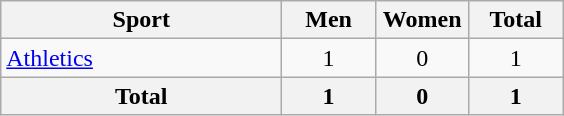<table class="wikitable sortable" style="text-align:center;">
<tr>
<th width=180>Sport</th>
<th width=55>Men</th>
<th width=55>Women</th>
<th width=55>Total</th>
</tr>
<tr>
<td align=left><a href='#'>Athletics</a></td>
<td>1</td>
<td>0</td>
<td>1</td>
</tr>
<tr>
<th>Total</th>
<th>1</th>
<th>0</th>
<th>1</th>
</tr>
</table>
